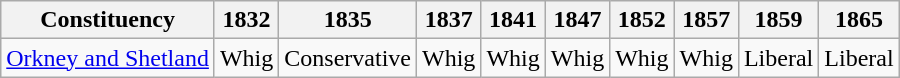<table class=wikitable sortable>
<tr>
<th>Constituency</th>
<th>1832</th>
<th>1835</th>
<th>1837</th>
<th>1841</th>
<th>1847</th>
<th>1852</th>
<th>1857</th>
<th>1859</th>
<th>1865</th>
</tr>
<tr>
<td><a href='#'>Orkney and Shetland</a></td>
<td bgcolor=>Whig</td>
<td bgcolor=>Conservative</td>
<td bgcolor=>Whig</td>
<td bgcolor=>Whig</td>
<td bgcolor=>Whig</td>
<td bgcolor=>Whig</td>
<td bgcolor=>Whig</td>
<td bgcolor=>Liberal</td>
<td bgcolor=>Liberal</td>
</tr>
</table>
